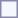<table style="border:1px solid #8888aa; background-color:#f7f8ff; padding:5px; font-size:95%; margin: 0px 12px 12px 0px;">
</table>
